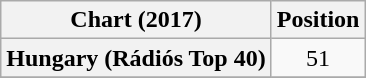<table class="wikitable plainrowheaders sortable" style="text-align:center">
<tr>
<th scope="col">Chart (2017)</th>
<th scope="col">Position</th>
</tr>
<tr>
<th scope="row">Hungary (Rádiós Top 40)</th>
<td>51</td>
</tr>
<tr>
</tr>
</table>
